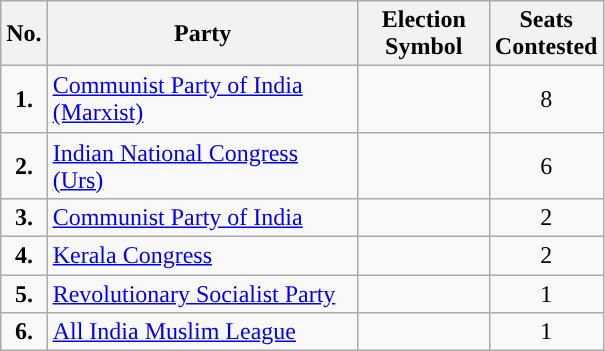<table class="wikitable">
<tr>
<th scope="col" style="width:4px;">No.</th>
<th scope="col" style="width:200px;">Party</th>
<th scope="col" style="width:80px;">Election Symbol</th>
<th scope="col" style="width:60px;">Seats Contested</th>
</tr>
<tr style="height: 45px;">
<td style="text-align:center; background:"><strong>1.</strong></td>
<td><a href='#'>Communist Party of India (Marxist)</a></td>
<td></td>
<td style="text-align:center;">8</td>
</tr>
<tr>
<td style="text-align:center; background:"><strong>2.</strong></td>
<td><a href='#'>Indian National Congress (Urs)</a></td>
<td style="text-align:center;"></td>
<td style="text-align:center;">6</td>
</tr>
<tr style="height: 4px;">
<td style="text-align:center; background:"><strong>3.</strong></td>
<td><a href='#'>Communist Party of India</a></td>
<td></td>
<td style="text-align:center;">2</td>
</tr>
<tr>
<td style="text-align:center; background:"><strong>4.</strong></td>
<td><a href='#'>Kerala Congress</a></td>
<td style="text-align:center;"></td>
<td style="text-align:center;">2</td>
</tr>
<tr>
<td style="text-align:center; background:"><strong>5.</strong></td>
<td><a href='#'>Revolutionary Socialist Party</a></td>
<td style="text-align:center;"></td>
<td style="text-align:center;">1</td>
</tr>
<tr>
<td style="text-align:center; background:"><strong>6.</strong></td>
<td><a href='#'>All India Muslim League</a></td>
<td style="text-align:center;"></td>
<td style="text-align:center;">1</td>
</tr>
</table>
